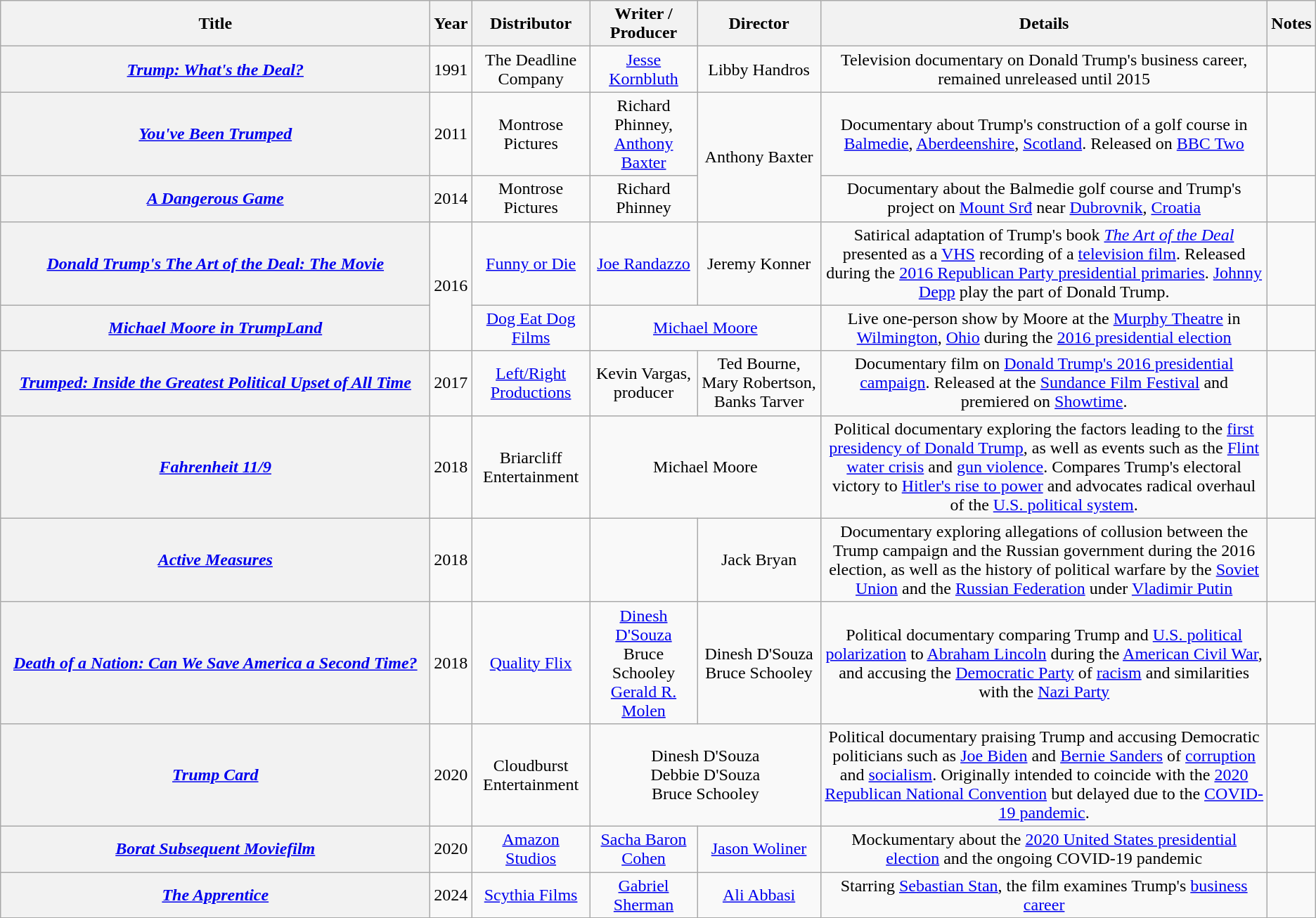<table class="wikitable sortable plainrowheaders" style="text-align:center;">
<tr>
<th scope="col" style="width:25em;">Title</th>
<th scope="col" style="width:1em;">Year</th>
<th scope="col">Distributor</th>
<th scope="col">Writer / Producer</th>
<th scope="col">Director</th>
<th>Details</th>
<th scope="col">Notes</th>
</tr>
<tr>
<th scope="row"><em><a href='#'>Trump: What's the Deal?</a></em></th>
<td>1991</td>
<td>The Deadline Company</td>
<td><a href='#'>Jesse Kornbluth</a></td>
<td>Libby Handros</td>
<td>Television documentary on Donald Trump's business career, remained unreleased until 2015</td>
<td></td>
</tr>
<tr>
<th scope="row"><em><a href='#'>You've Been Trumped</a></em></th>
<td>2011</td>
<td>Montrose Pictures</td>
<td>Richard Phinney, <a href='#'>Anthony Baxter</a></td>
<td rowspan="2">Anthony Baxter</td>
<td>Documentary about Trump's construction of a golf course in <a href='#'>Balmedie</a>, <a href='#'>Aberdeenshire</a>, <a href='#'>Scotland</a>. Released on <a href='#'>BBC Two</a></td>
<td></td>
</tr>
<tr>
<th scope="row"><em><a href='#'>A Dangerous Game</a></em></th>
<td>2014</td>
<td>Montrose Pictures</td>
<td>Richard Phinney</td>
<td>Documentary about the Balmedie golf course and Trump's project on <a href='#'>Mount Srđ</a> near <a href='#'>Dubrovnik</a>, <a href='#'>Croatia</a></td>
<td></td>
</tr>
<tr>
<th scope="row"><em><a href='#'>Donald Trump's The Art of the Deal: The Movie</a></em></th>
<td rowspan=2>2016</td>
<td><a href='#'>Funny or Die</a></td>
<td><a href='#'>Joe Randazzo</a></td>
<td>Jeremy Konner</td>
<td>Satirical adaptation of Trump's book <em><a href='#'>The Art of the Deal</a></em> presented as a <a href='#'>VHS</a> recording of a <a href='#'>television film</a>. Released during the <a href='#'>2016 Republican Party presidential primaries</a>. <a href='#'>Johnny Depp</a> play the part of Donald Trump.</td>
<td></td>
</tr>
<tr>
<th scope="row"><em><a href='#'>Michael Moore in TrumpLand</a></em></th>
<td><a href='#'>Dog Eat Dog Films</a></td>
<td colspan="2"><a href='#'>Michael Moore</a></td>
<td>Live one-person show by Moore at the <a href='#'>Murphy Theatre</a> in <a href='#'>Wilmington</a>, <a href='#'>Ohio</a> during the <a href='#'>2016 presidential election</a></td>
<td></td>
</tr>
<tr>
<th scope="row"><em><a href='#'>Trumped: Inside the Greatest Political Upset of All Time</a></em></th>
<td>2017</td>
<td><a href='#'>Left/Right Productions</a></td>
<td>Kevin Vargas, producer</td>
<td>Ted Bourne, Mary Robertson, Banks Tarver</td>
<td>Documentary film on <a href='#'>Donald Trump's 2016 presidential campaign</a>. Released at the <a href='#'>Sundance Film Festival</a> and premiered on <a href='#'>Showtime</a>.</td>
<td></td>
</tr>
<tr>
<th scope="row"><em><a href='#'>Fahrenheit 11/9</a></em></th>
<td>2018</td>
<td>Briarcliff Entertainment</td>
<td colspan="2">Michael Moore</td>
<td>Political documentary exploring the factors leading to the <a href='#'>first presidency of Donald Trump</a>, as well as events such as the <a href='#'>Flint water crisis</a> and <a href='#'>gun violence</a>. Compares Trump's electoral victory to <a href='#'>Hitler's rise to power</a> and advocates radical overhaul of the <a href='#'>U.S. political system</a>.</td>
<td></td>
</tr>
<tr>
<th scope="row"><em><a href='#'>Active Measures</a></em></th>
<td>2018</td>
<td></td>
<td></td>
<td>Jack Bryan</td>
<td>Documentary exploring allegations of collusion between the Trump campaign and the Russian government during the 2016 election, as well as the history of political warfare by the <a href='#'>Soviet Union</a> and the <a href='#'>Russian Federation</a> under <a href='#'>Vladimir Putin</a></td>
<td></td>
</tr>
<tr>
<th scope="row"><em><a href='#'>Death of a Nation: Can We Save America a Second Time?</a></em></th>
<td>2018</td>
<td><a href='#'>Quality Flix</a></td>
<td><a href='#'>Dinesh D'Souza</a><br>Bruce Schooley<br><a href='#'>Gerald R. Molen</a></td>
<td>Dinesh D'Souza<br>Bruce Schooley</td>
<td>Political documentary comparing Trump and <a href='#'>U.S. political polarization</a> to <a href='#'>Abraham Lincoln</a> during the <a href='#'>American Civil War</a>, and accusing the <a href='#'>Democratic Party</a> of <a href='#'>racism</a> and similarities with the <a href='#'>Nazi Party</a></td>
<td></td>
</tr>
<tr>
<th scope="row"><em><a href='#'>Trump Card</a></em></th>
<td>2020</td>
<td>Cloudburst Entertainment</td>
<td colspan="2">Dinesh D'Souza<br>Debbie D'Souza<br>Bruce Schooley</td>
<td>Political documentary praising Trump and accusing Democratic politicians such as <a href='#'>Joe Biden</a> and <a href='#'>Bernie Sanders</a> of <a href='#'>corruption</a> and <a href='#'>socialism</a>. Originally intended to coincide with the <a href='#'>2020 Republican National Convention</a> but delayed due to the <a href='#'>COVID-19 pandemic</a>.</td>
<td></td>
</tr>
<tr>
<th scope="row"><em><a href='#'>Borat Subsequent Moviefilm</a></em></th>
<td>2020</td>
<td><a href='#'>Amazon Studios</a></td>
<td><a href='#'>Sacha Baron Cohen</a></td>
<td><a href='#'>Jason Woliner</a></td>
<td>Mockumentary about the <a href='#'>2020 United States presidential election</a> and the ongoing COVID-19 pandemic</td>
<td></td>
</tr>
<tr>
<th scope="row"><em><a href='#'>The Apprentice</a></em></th>
<td>2024</td>
<td><a href='#'>Scythia Films</a></td>
<td><a href='#'>Gabriel Sherman</a></td>
<td><a href='#'>Ali Abbasi</a></td>
<td>Starring <a href='#'>Sebastian Stan</a>, the film examines Trump's <a href='#'>business career</a></td>
<td></td>
</tr>
</table>
